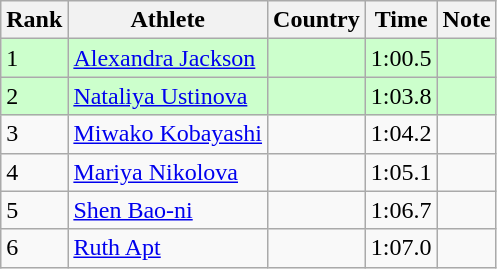<table class="wikitable sortable">
<tr>
<th>Rank</th>
<th>Athlete</th>
<th>Country</th>
<th>Time</th>
<th>Note</th>
</tr>
<tr bgcolor=#CCFFCC>
<td>1</td>
<td><a href='#'>Alexandra Jackson</a></td>
<td></td>
<td>1:00.5</td>
<td></td>
</tr>
<tr bgcolor=#CCFFCC>
<td>2</td>
<td><a href='#'>Nataliya Ustinova</a></td>
<td></td>
<td>1:03.8</td>
<td></td>
</tr>
<tr>
<td>3</td>
<td><a href='#'>Miwako Kobayashi</a></td>
<td></td>
<td>1:04.2</td>
<td></td>
</tr>
<tr>
<td>4</td>
<td><a href='#'>Mariya Nikolova</a></td>
<td></td>
<td>1:05.1</td>
<td></td>
</tr>
<tr>
<td>5</td>
<td><a href='#'>Shen Bao-ni</a></td>
<td></td>
<td>1:06.7</td>
<td></td>
</tr>
<tr>
<td>6</td>
<td><a href='#'>Ruth Apt</a></td>
<td></td>
<td>1:07.0</td>
<td></td>
</tr>
</table>
